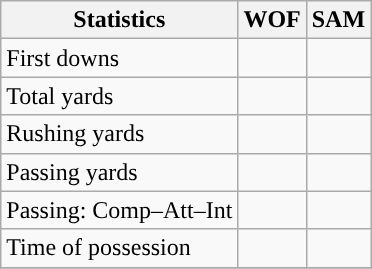<table class="wikitable" style="float: left;">
<tr>
<th>Statistics</th>
<th>WOF</th>
<th>SAM</th>
</tr>
<tr>
<td>First downs</td>
<td></td>
<td></td>
</tr>
<tr>
<td>Total yards</td>
<td></td>
<td></td>
</tr>
<tr>
<td>Rushing yards</td>
<td></td>
<td></td>
</tr>
<tr>
<td>Passing yards</td>
<td></td>
<td></td>
</tr>
<tr>
<td>Passing: Comp–Att–Int</td>
<td></td>
<td></td>
</tr>
<tr>
<td>Time of possession</td>
<td></td>
<td></td>
</tr>
<tr>
</tr>
</table>
